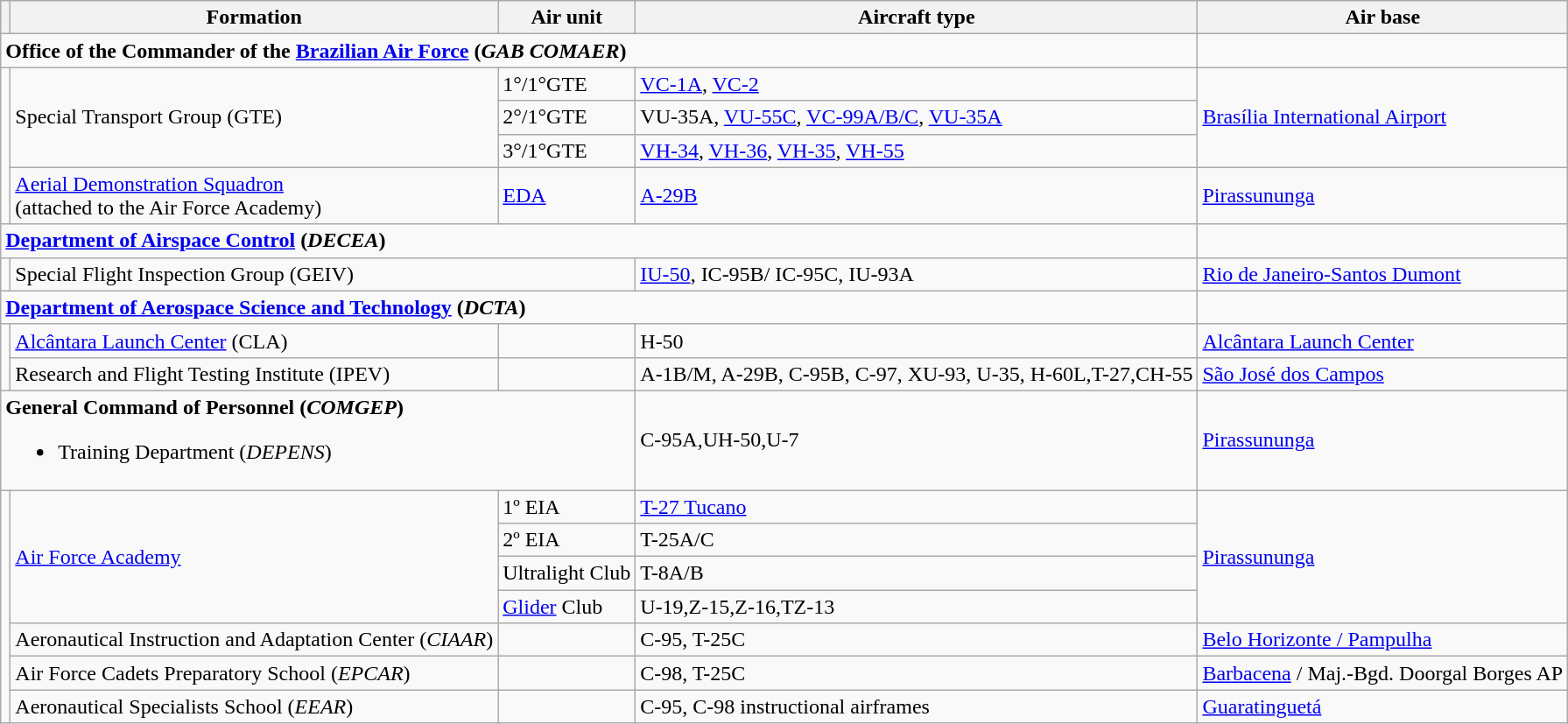<table class="wikitable">
<tr>
<th></th>
<th><strong>Formation</strong></th>
<th><strong>Air unit</strong></th>
<th><strong>Aircraft type</strong></th>
<th><strong>Air base</strong></th>
</tr>
<tr>
<td colspan="4"><strong>Office of the Commander of the <a href='#'>Brazilian Air Force</a> (<em>GAB COMAER</em>)</strong></td>
<td></td>
</tr>
<tr>
<td rowspan="4"></td>
<td rowspan="3">Special Transport Group (GTE)</td>
<td>1°/1°GTE</td>
<td><a href='#'>VC-1A</a>, <a href='#'>VC-2</a></td>
<td rowspan="3"><a href='#'>Brasília International Airport</a></td>
</tr>
<tr>
<td>2°/1°GTE</td>
<td>VU-35A, <a href='#'>VU-55C</a>, <a href='#'>VC-99A/B</a><a href='#'>/C</a>, <a href='#'>VU-35A</a></td>
</tr>
<tr>
<td>3°/1°GTE</td>
<td><a href='#'>VH-34</a>, <a href='#'>VH-36</a>, <a href='#'>VH-35</a>, <a href='#'>VH-55</a></td>
</tr>
<tr>
<td><a href='#'>Aerial Demonstration Squadron</a><br>(attached to the Air Force Academy)</td>
<td><a href='#'>EDA</a></td>
<td><a href='#'>A-29B</a></td>
<td><a href='#'>Pirassununga</a></td>
</tr>
<tr>
<td colspan="4"><strong><a href='#'>Department of Airspace Control</a> (<em>DECEA</em>)</strong></td>
<td></td>
</tr>
<tr>
<td></td>
<td colspan="2">Special Flight Inspection Group (GEIV)</td>
<td><a href='#'>IU-50</a>, IC-95B/ IC-95C, IU-93A</td>
<td><a href='#'>Rio de Janeiro-Santos Dumont</a></td>
</tr>
<tr>
<td colspan="4"><strong><a href='#'>Department of Aerospace Science and Technology</a> (<em>DCTA</em>)</strong></td>
<td></td>
</tr>
<tr>
<td rowspan="2"></td>
<td><a href='#'>Alcântara Launch Center</a> (CLA)</td>
<td></td>
<td>H-50</td>
<td><a href='#'>Alcântara Launch Center</a></td>
</tr>
<tr>
<td>Research and Flight Testing Institute (IPEV)</td>
<td></td>
<td>A-1B/M, A-29B, C-95B, C-97, XU-93, U-35, H-60L,T-27,CH-55</td>
<td><a href='#'>São José dos Campos</a></td>
</tr>
<tr>
<td colspan="3"><strong>General Command of Personnel (<em>COMGEP</em>)</strong><br><ul><li>Training Department (<em>DEPENS</em>)</li></ul></td>
<td>C-95A,UH-50,U-7</td>
<td><a href='#'>Pirassununga</a></td>
</tr>
<tr>
<td rowspan="7"></td>
<td rowspan="4"><a href='#'>Air Force Academy</a></td>
<td>1º EIA</td>
<td><a href='#'>T-27 Tucano</a></td>
<td rowspan="4"><a href='#'>Pirassununga</a></td>
</tr>
<tr>
<td>2º EIA</td>
<td>T-25A/C</td>
</tr>
<tr>
<td>Ultralight Club</td>
<td>T-8A/B</td>
</tr>
<tr>
<td><a href='#'>Glider</a> Club</td>
<td>U-19,Z-15,Z-16,TZ-13</td>
</tr>
<tr>
<td>Aeronautical Instruction and Adaptation Center (<em>CIAAR</em>)</td>
<td></td>
<td>C-95, T-25C</td>
<td><a href='#'>Belo Horizonte / Pampulha</a></td>
</tr>
<tr>
<td>Air Force Cadets Preparatory School (<em>EPCAR</em>)</td>
<td></td>
<td>C-98, T-25C</td>
<td><a href='#'>Barbacena</a>  / Maj.-Bgd. Doorgal Borges AP</td>
</tr>
<tr>
<td>Aeronautical Specialists School (<em>EEAR</em>)</td>
<td></td>
<td>C-95, C-98 instructional airframes</td>
<td><a href='#'>Guaratinguetá</a></td>
</tr>
</table>
